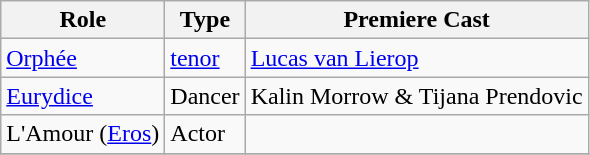<table class="wikitable">
<tr>
<th>Role</th>
<th>Type</th>
<th>Premiere Cast</th>
</tr>
<tr>
<td><a href='#'>Orphée</a></td>
<td><a href='#'>tenor</a></td>
<td><a href='#'>Lucas van Lierop</a></td>
</tr>
<tr>
<td><a href='#'>Eurydice</a></td>
<td>Dancer</td>
<td>Kalin Morrow & Tijana Prendovic</td>
</tr>
<tr>
<td>L'Amour (<a href='#'>Eros</a>)</td>
<td>Actor</td>
<td></td>
</tr>
<tr>
</tr>
</table>
